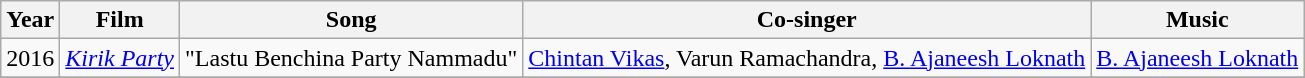<table class="wikitable">
<tr>
<th>Year</th>
<th>Film</th>
<th>Song</th>
<th>Co-singer</th>
<th>Music</th>
</tr>
<tr>
<td>2016</td>
<td><em><a href='#'>Kirik Party</a></em></td>
<td>"Lastu Benchina Party Nammadu"</td>
<td><a href='#'>Chintan Vikas</a>, Varun Ramachandra, <a href='#'>B. Ajaneesh Loknath</a></td>
<td><a href='#'>B. Ajaneesh Loknath</a></td>
</tr>
<tr>
</tr>
</table>
